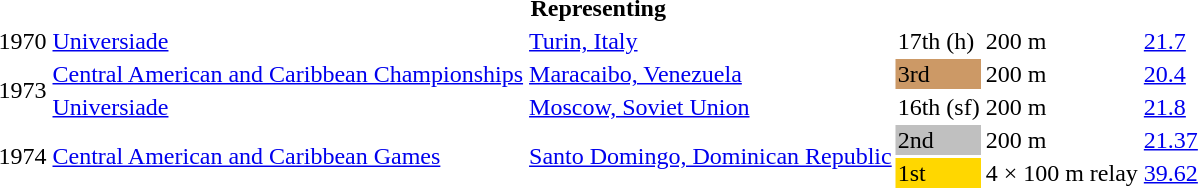<table>
<tr>
<th colspan="6">Representing </th>
</tr>
<tr>
<td>1970</td>
<td><a href='#'>Universiade</a></td>
<td><a href='#'>Turin, Italy</a></td>
<td>17th (h)</td>
<td>200 m</td>
<td><a href='#'>21.7</a></td>
</tr>
<tr>
<td rowspan=2>1973</td>
<td><a href='#'>Central American and Caribbean Championships</a></td>
<td><a href='#'>Maracaibo, Venezuela</a></td>
<td bgcolor=cc9966>3rd</td>
<td>200 m</td>
<td><a href='#'>20.4</a></td>
</tr>
<tr>
<td><a href='#'>Universiade</a></td>
<td><a href='#'>Moscow, Soviet Union</a></td>
<td>16th (sf)</td>
<td>200 m</td>
<td><a href='#'>21.8</a></td>
</tr>
<tr>
<td rowspan=2>1974</td>
<td rowspan=2><a href='#'>Central American and Caribbean Games</a></td>
<td rowspan=2><a href='#'>Santo Domingo, Dominican Republic</a></td>
<td bgcolor=silver>2nd</td>
<td>200 m</td>
<td><a href='#'>21.37</a></td>
</tr>
<tr>
<td bgcolor=gold>1st</td>
<td>4 × 100 m relay</td>
<td><a href='#'>39.62</a></td>
</tr>
</table>
